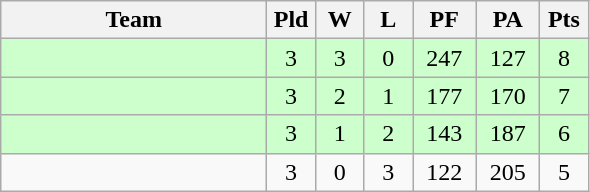<table class="wikitable" style="text-align:center;">
<tr>
<th width=170>Team</th>
<th width=25>Pld</th>
<th width=25>W</th>
<th width=25>L</th>
<th width=35>PF</th>
<th width=35>PA</th>
<th width=25>Pts</th>
</tr>
<tr bgcolor=#ccffcc>
<td align="left"></td>
<td>3</td>
<td>3</td>
<td>0</td>
<td>247</td>
<td>127</td>
<td>8</td>
</tr>
<tr bgcolor=#ccffcc>
<td align="left"></td>
<td>3</td>
<td>2</td>
<td>1</td>
<td>177</td>
<td>170</td>
<td>7</td>
</tr>
<tr bgcolor=#ccffcc>
<td align="left"></td>
<td>3</td>
<td>1</td>
<td>2</td>
<td>143</td>
<td>187</td>
<td>6</td>
</tr>
<tr bgcolor=>
<td align="left"><em></em></td>
<td>3</td>
<td>0</td>
<td>3</td>
<td>122</td>
<td>205</td>
<td>5</td>
</tr>
</table>
